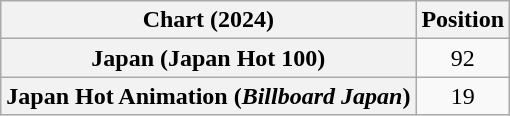<table class="wikitable sortable plainrowheaders" style="text-align:center">
<tr>
<th scope="col">Chart (2024)</th>
<th scope="col">Position</th>
</tr>
<tr>
<th scope="row">Japan (Japan Hot 100)</th>
<td>92</td>
</tr>
<tr>
<th scope="row">Japan Hot Animation (<em>Billboard Japan</em>)</th>
<td>19</td>
</tr>
</table>
